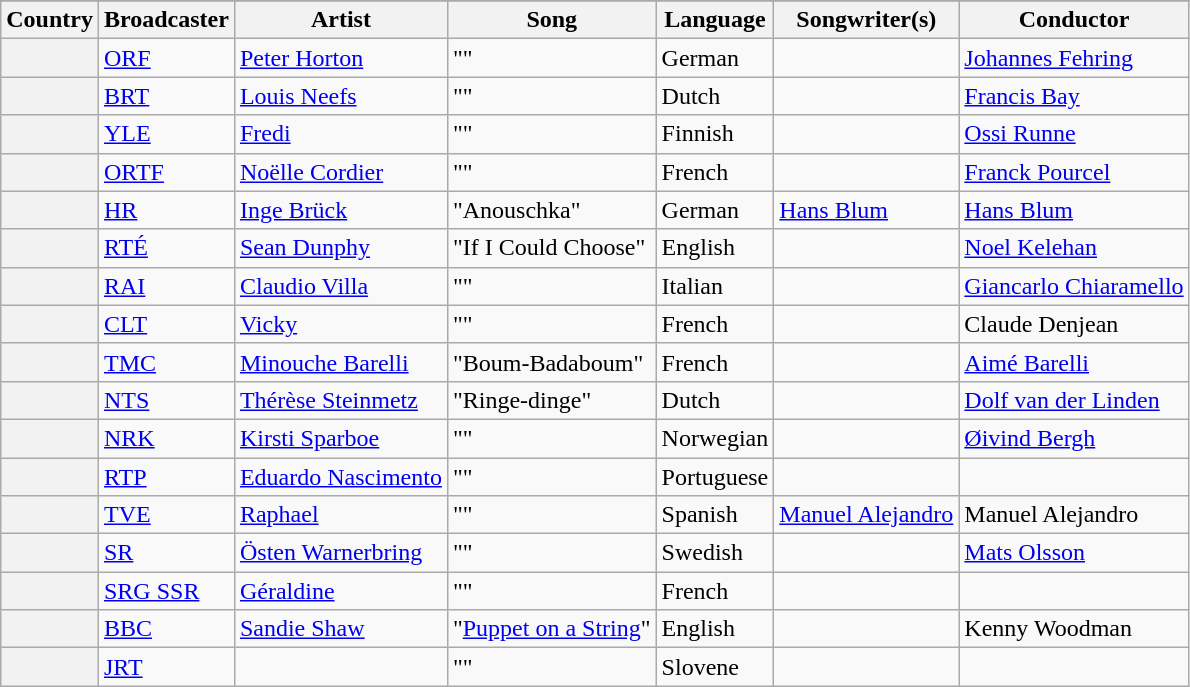<table class="wikitable plainrowheaders">
<tr>
</tr>
<tr>
<th scope="col">Country</th>
<th scope="col">Broadcaster</th>
<th scope="col">Artist</th>
<th scope="col">Song</th>
<th scope="col">Language</th>
<th scope="col">Songwriter(s)</th>
<th scope="col">Conductor</th>
</tr>
<tr>
<th scope="row"></th>
<td><a href='#'>ORF</a></td>
<td><a href='#'>Peter Horton</a></td>
<td>""</td>
<td>German</td>
<td></td>
<td><a href='#'>Johannes Fehring</a></td>
</tr>
<tr>
<th scope="row"></th>
<td><a href='#'>BRT</a></td>
<td><a href='#'>Louis Neefs</a></td>
<td>""</td>
<td>Dutch</td>
<td></td>
<td><a href='#'>Francis Bay</a></td>
</tr>
<tr>
<th scope="row"></th>
<td><a href='#'>YLE</a></td>
<td><a href='#'>Fredi</a></td>
<td>""</td>
<td>Finnish</td>
<td></td>
<td><a href='#'>Ossi Runne</a></td>
</tr>
<tr>
<th scope="row"></th>
<td><a href='#'>ORTF</a></td>
<td><a href='#'>Noëlle Cordier</a></td>
<td>""</td>
<td>French</td>
<td></td>
<td><a href='#'>Franck Pourcel</a></td>
</tr>
<tr>
<th scope="row"></th>
<td><a href='#'>HR</a></td>
<td><a href='#'>Inge Brück</a></td>
<td>"Anouschka"</td>
<td>German</td>
<td><a href='#'>Hans Blum</a></td>
<td><a href='#'>Hans Blum</a></td>
</tr>
<tr>
<th scope="row"></th>
<td><a href='#'>RTÉ</a></td>
<td><a href='#'>Sean Dunphy</a></td>
<td>"If I Could Choose"</td>
<td>English</td>
<td></td>
<td><a href='#'>Noel Kelehan</a></td>
</tr>
<tr>
<th scope="row"></th>
<td><a href='#'>RAI</a></td>
<td><a href='#'>Claudio Villa</a></td>
<td>""</td>
<td>Italian</td>
<td></td>
<td><a href='#'>Giancarlo Chiaramello</a></td>
</tr>
<tr>
<th scope="row"></th>
<td><a href='#'>CLT</a></td>
<td><a href='#'>Vicky</a></td>
<td>""</td>
<td>French</td>
<td></td>
<td>Claude Denjean</td>
</tr>
<tr>
<th scope="row"></th>
<td><a href='#'>TMC</a></td>
<td><a href='#'>Minouche Barelli</a></td>
<td>"Boum-Badaboum"</td>
<td>French</td>
<td></td>
<td><a href='#'>Aimé Barelli</a></td>
</tr>
<tr>
<th scope="row"></th>
<td><a href='#'>NTS</a></td>
<td><a href='#'>Thérèse Steinmetz</a></td>
<td>"Ringe-dinge"</td>
<td>Dutch</td>
<td></td>
<td><a href='#'>Dolf van der Linden</a></td>
</tr>
<tr>
<th scope="row"></th>
<td><a href='#'>NRK</a></td>
<td><a href='#'>Kirsti Sparboe</a></td>
<td>""</td>
<td>Norwegian</td>
<td></td>
<td><a href='#'>Øivind Bergh</a></td>
</tr>
<tr>
<th scope="row"></th>
<td><a href='#'>RTP</a></td>
<td><a href='#'>Eduardo Nascimento</a></td>
<td>""</td>
<td>Portuguese</td>
<td></td>
<td></td>
</tr>
<tr>
<th scope="row"></th>
<td><a href='#'>TVE</a></td>
<td><a href='#'>Raphael</a></td>
<td>""</td>
<td>Spanish</td>
<td><a href='#'>Manuel Alejandro</a></td>
<td>Manuel Alejandro</td>
</tr>
<tr>
<th scope="row"></th>
<td><a href='#'>SR</a></td>
<td><a href='#'>Östen Warnerbring</a></td>
<td>""</td>
<td>Swedish</td>
<td></td>
<td><a href='#'>Mats Olsson</a></td>
</tr>
<tr>
<th scope="row"></th>
<td><a href='#'>SRG SSR</a></td>
<td><a href='#'>Géraldine</a></td>
<td>""</td>
<td>French</td>
<td></td>
<td></td>
</tr>
<tr>
<th scope="row"></th>
<td><a href='#'>BBC</a></td>
<td><a href='#'>Sandie Shaw</a></td>
<td>"<a href='#'>Puppet on a String</a>"</td>
<td>English</td>
<td></td>
<td>Kenny Woodman</td>
</tr>
<tr>
<th scope="row"></th>
<td><a href='#'>JRT</a></td>
<td></td>
<td>""</td>
<td>Slovene</td>
<td></td>
<td></td>
</tr>
</table>
